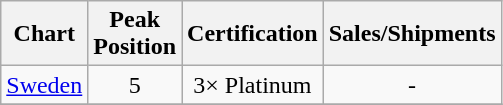<table class="wikitable sortable">
<tr>
<th>Chart</th>
<th>Peak<br>Position</th>
<th>Certification</th>
<th>Sales/Shipments</th>
</tr>
<tr>
<td><a href='#'>Sweden</a></td>
<td align="center">5</td>
<td align="center">3× Platinum</td>
<td align="center">-</td>
</tr>
<tr>
</tr>
</table>
